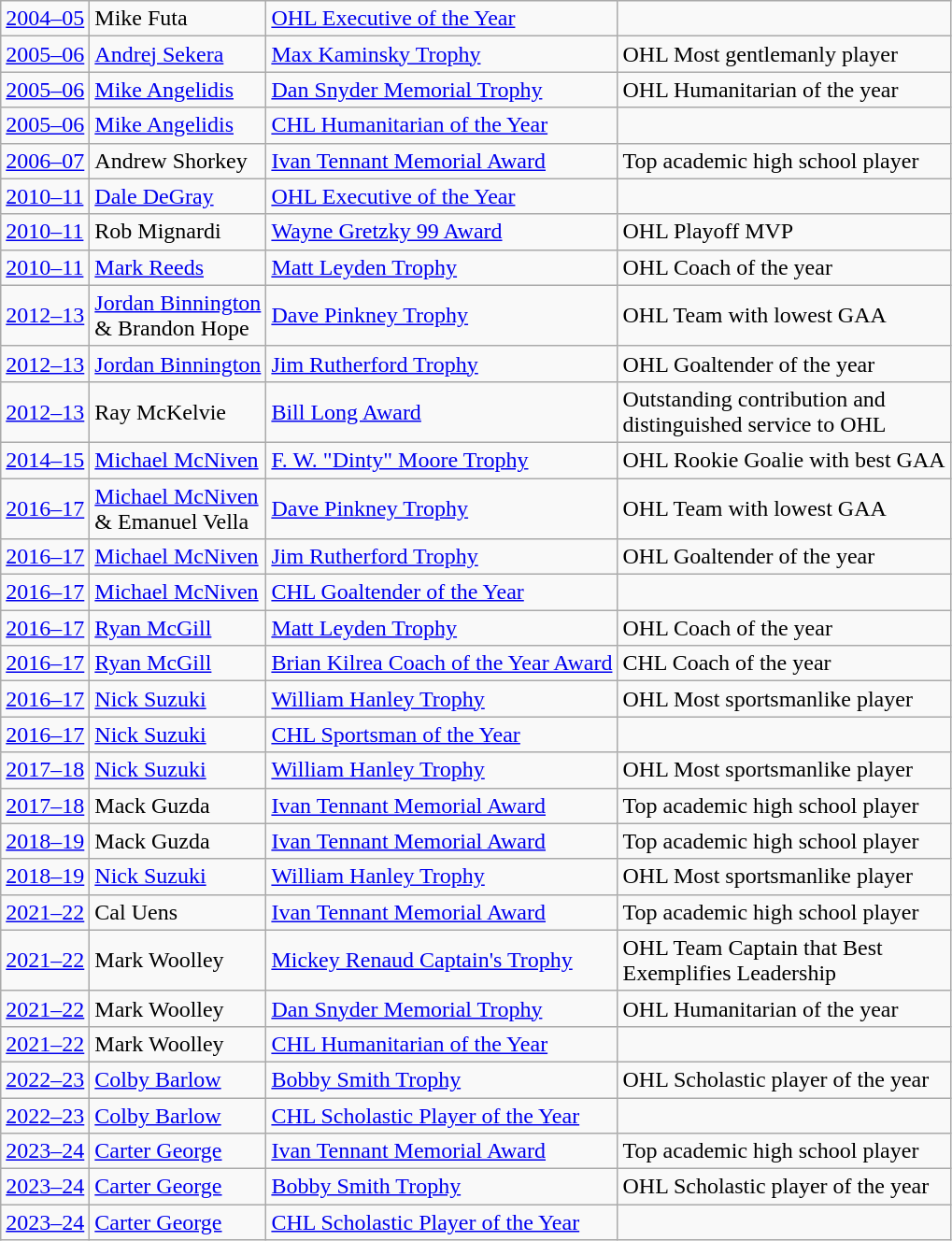<table class="wikitable">
<tr>
<td><a href='#'>2004–05</a></td>
<td>Mike Futa</td>
<td><a href='#'>OHL Executive of the Year</a></td>
<td></td>
</tr>
<tr>
<td><a href='#'>2005–06</a></td>
<td><a href='#'>Andrej Sekera</a></td>
<td><a href='#'>Max Kaminsky Trophy</a></td>
<td>OHL Most gentlemanly player</td>
</tr>
<tr>
<td><a href='#'>2005–06</a></td>
<td><a href='#'>Mike Angelidis</a></td>
<td><a href='#'>Dan Snyder Memorial Trophy</a></td>
<td>OHL Humanitarian of the year</td>
</tr>
<tr>
<td><a href='#'>2005–06</a></td>
<td><a href='#'>Mike Angelidis</a></td>
<td><a href='#'>CHL Humanitarian of the Year</a></td>
<td></td>
</tr>
<tr>
<td><a href='#'>2006–07</a></td>
<td>Andrew Shorkey</td>
<td><a href='#'>Ivan Tennant Memorial Award</a></td>
<td>Top academic high school player</td>
</tr>
<tr>
<td><a href='#'>2010–11</a></td>
<td><a href='#'>Dale DeGray</a></td>
<td><a href='#'>OHL Executive of the Year</a></td>
<td></td>
</tr>
<tr>
<td><a href='#'>2010–11</a></td>
<td>Rob Mignardi</td>
<td><a href='#'>Wayne Gretzky 99 Award</a></td>
<td>OHL Playoff MVP</td>
</tr>
<tr>
<td><a href='#'>2010–11</a></td>
<td><a href='#'>Mark Reeds</a></td>
<td><a href='#'>Matt Leyden Trophy</a></td>
<td>OHL Coach of the year</td>
</tr>
<tr>
<td><a href='#'>2012–13</a></td>
<td><a href='#'>Jordan Binnington</a><br>& Brandon Hope</td>
<td><a href='#'>Dave Pinkney Trophy</a></td>
<td>OHL Team with lowest GAA</td>
</tr>
<tr>
<td><a href='#'>2012–13</a></td>
<td><a href='#'>Jordan Binnington</a></td>
<td><a href='#'>Jim Rutherford Trophy</a></td>
<td>OHL Goaltender of the year</td>
</tr>
<tr>
<td><a href='#'>2012–13</a></td>
<td>Ray McKelvie</td>
<td><a href='#'>Bill Long Award</a></td>
<td>Outstanding contribution and<br>distinguished service to OHL</td>
</tr>
<tr>
<td><a href='#'>2014–15</a></td>
<td><a href='#'>Michael McNiven</a></td>
<td><a href='#'>F. W. "Dinty" Moore Trophy</a></td>
<td>OHL Rookie Goalie with best GAA</td>
</tr>
<tr>
<td><a href='#'>2016–17</a></td>
<td><a href='#'>Michael McNiven</a><br>& Emanuel Vella</td>
<td><a href='#'>Dave Pinkney Trophy</a></td>
<td>OHL Team with lowest GAA</td>
</tr>
<tr>
<td><a href='#'>2016–17</a></td>
<td><a href='#'>Michael McNiven</a></td>
<td><a href='#'>Jim Rutherford Trophy</a></td>
<td>OHL Goaltender of the year</td>
</tr>
<tr>
<td><a href='#'>2016–17</a></td>
<td><a href='#'>Michael McNiven</a></td>
<td><a href='#'>CHL Goaltender of the Year</a></td>
<td></td>
</tr>
<tr>
<td><a href='#'>2016–17</a></td>
<td><a href='#'>Ryan McGill</a></td>
<td><a href='#'>Matt Leyden Trophy</a></td>
<td>OHL Coach of the year</td>
</tr>
<tr>
<td><a href='#'>2016–17</a></td>
<td><a href='#'>Ryan McGill</a></td>
<td><a href='#'>Brian Kilrea Coach of the Year Award</a></td>
<td>CHL Coach of the year</td>
</tr>
<tr>
<td><a href='#'>2016–17</a></td>
<td><a href='#'>Nick Suzuki</a></td>
<td><a href='#'>William Hanley Trophy</a></td>
<td>OHL Most sportsmanlike player</td>
</tr>
<tr>
<td><a href='#'>2016–17</a></td>
<td><a href='#'>Nick Suzuki</a></td>
<td><a href='#'>CHL Sportsman of the Year</a></td>
<td></td>
</tr>
<tr>
<td><a href='#'>2017–18</a></td>
<td><a href='#'>Nick Suzuki</a></td>
<td><a href='#'>William Hanley Trophy</a></td>
<td>OHL Most sportsmanlike player</td>
</tr>
<tr>
<td><a href='#'>2017–18</a></td>
<td>Mack Guzda</td>
<td><a href='#'>Ivan Tennant Memorial Award</a></td>
<td>Top academic high school player</td>
</tr>
<tr>
<td><a href='#'>2018–19</a></td>
<td>Mack Guzda</td>
<td><a href='#'>Ivan Tennant Memorial Award</a></td>
<td>Top academic high school player</td>
</tr>
<tr>
<td><a href='#'>2018–19</a></td>
<td><a href='#'>Nick Suzuki</a></td>
<td><a href='#'>William Hanley Trophy</a></td>
<td>OHL Most sportsmanlike player</td>
</tr>
<tr>
<td><a href='#'>2021–22</a></td>
<td>Cal Uens</td>
<td><a href='#'>Ivan Tennant Memorial Award</a></td>
<td>Top academic high school player</td>
</tr>
<tr>
<td><a href='#'>2021–22</a></td>
<td>Mark Woolley</td>
<td><a href='#'>Mickey Renaud Captain's Trophy</a></td>
<td>OHL Team Captain that Best<br>Exemplifies Leadership</td>
</tr>
<tr>
<td><a href='#'>2021–22</a></td>
<td>Mark Woolley</td>
<td><a href='#'>Dan Snyder Memorial Trophy</a></td>
<td>OHL Humanitarian of the year</td>
</tr>
<tr>
<td><a href='#'>2021–22</a></td>
<td>Mark Woolley</td>
<td><a href='#'>CHL Humanitarian of the Year</a></td>
<td></td>
</tr>
<tr>
<td><a href='#'>2022–23</a></td>
<td><a href='#'>Colby Barlow</a></td>
<td><a href='#'>Bobby Smith Trophy</a></td>
<td>OHL Scholastic player of the year</td>
</tr>
<tr>
<td><a href='#'>2022–23</a></td>
<td><a href='#'>Colby Barlow</a></td>
<td><a href='#'>CHL Scholastic Player of the Year</a></td>
<td></td>
</tr>
<tr>
<td><a href='#'>2023–24</a></td>
<td><a href='#'>Carter George</a></td>
<td><a href='#'>Ivan Tennant Memorial Award</a></td>
<td>Top academic high school player</td>
</tr>
<tr>
<td><a href='#'>2023–24</a></td>
<td><a href='#'>Carter George</a></td>
<td><a href='#'>Bobby Smith Trophy</a></td>
<td>OHL Scholastic player of the year</td>
</tr>
<tr>
<td><a href='#'>2023–24</a></td>
<td><a href='#'>Carter George</a></td>
<td><a href='#'>CHL Scholastic Player of the Year</a></td>
<td></td>
</tr>
</table>
